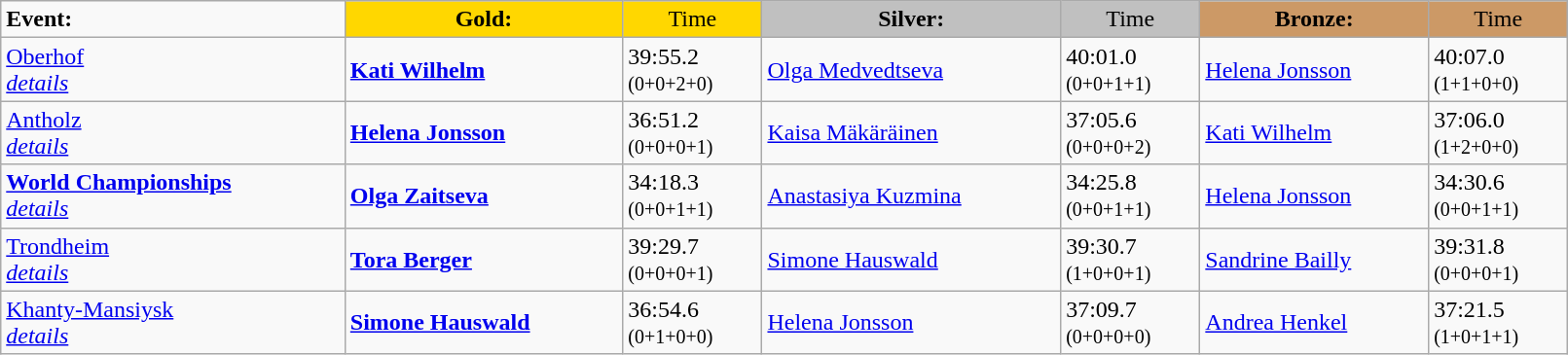<table class="wikitable" width=85%>
<tr>
<td><strong>Event:</strong></td>
<td style="text-align:center;background-color:gold;"><strong>Gold:</strong></td>
<td style="text-align:center;background-color:gold;">Time</td>
<td style="text-align:center;background-color:silver;"><strong>Silver:</strong></td>
<td style="text-align:center;background-color:silver;">Time</td>
<td style="text-align:center;background-color:#CC9966;"><strong>Bronze:</strong></td>
<td style="text-align:center;background-color:#CC9966;">Time</td>
</tr>
<tr>
<td><a href='#'>Oberhof</a><br><em><a href='#'>details</a></em></td>
<td><strong><a href='#'>Kati Wilhelm</a></strong><br><small></small></td>
<td>39:55.2<br><small>(0+0+2+0)</small></td>
<td><a href='#'>Olga Medvedtseva</a><br><small></small></td>
<td>40:01.0<br><small>(0+0+1+1)</small></td>
<td><a href='#'>Helena Jonsson</a><br><small></small></td>
<td>40:07.0<br><small>(1+1+0+0)</small></td>
</tr>
<tr>
<td><a href='#'>Antholz</a><br><em><a href='#'>details</a></em></td>
<td><strong><a href='#'>Helena Jonsson</a></strong><br><small></small></td>
<td>36:51.2<br><small>(0+0+0+1)</small></td>
<td><a href='#'>Kaisa Mäkäräinen</a><br><small></small></td>
<td>37:05.6<br><small>(0+0+0+2)</small></td>
<td><a href='#'>Kati Wilhelm</a><br><small></small></td>
<td>37:06.0<br><small>(1+2+0+0)</small></td>
</tr>
<tr>
<td><strong><a href='#'>World Championships</a></strong><br><em><a href='#'>details</a></em></td>
<td><strong><a href='#'>Olga Zaitseva</a></strong><br><small></small></td>
<td>34:18.3<br><small>(0+0+1+1)</small></td>
<td><a href='#'>Anastasiya Kuzmina</a><br><small></small></td>
<td>34:25.8<br><small>(0+0+1+1)</small></td>
<td><a href='#'>Helena Jonsson</a><br><small></small></td>
<td>34:30.6<br><small>(0+0+1+1)</small></td>
</tr>
<tr>
<td><a href='#'>Trondheim</a><br><em><a href='#'>details</a></em></td>
<td><strong><a href='#'>Tora Berger</a></strong><br><small></small></td>
<td>39:29.7<br><small>(0+0+0+1)</small></td>
<td><a href='#'>Simone Hauswald</a><br><small></small></td>
<td>39:30.7<br><small>(1+0+0+1)</small></td>
<td><a href='#'>Sandrine Bailly</a><br><small></small></td>
<td>39:31.8<br><small>(0+0+0+1)</small></td>
</tr>
<tr>
<td><a href='#'>Khanty-Mansiysk</a><br><em><a href='#'>details</a></em></td>
<td><strong><a href='#'>Simone Hauswald</a></strong><br><small></small></td>
<td>36:54.6<br><small>(0+1+0+0)</small></td>
<td><a href='#'>Helena Jonsson</a><br><small></small></td>
<td>37:09.7<br><small>(0+0+0+0)</small></td>
<td><a href='#'>Andrea Henkel</a><br><small></small></td>
<td>37:21.5<br><small>(1+0+1+1)</small></td>
</tr>
</table>
